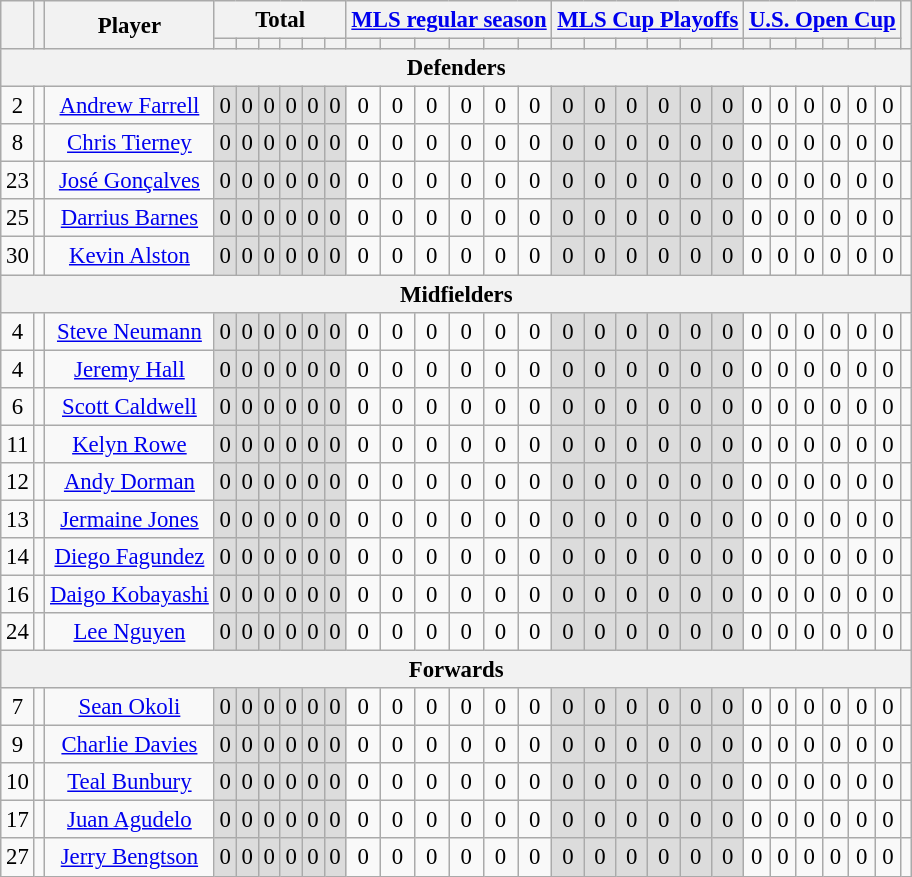<table class="wikitable" Style="text-align: center;font-size:95%">
<tr>
<th rowspan="2"></th>
<th rowspan="2"></th>
<th rowspan="2">Player</th>
<th colspan="6">Total</th>
<th colspan="6"><a href='#'>MLS regular season</a></th>
<th colspan="6"><a href='#'>MLS Cup Playoffs</a></th>
<th colspan="6"><a href='#'>U.S. Open Cup</a></th>
<th rowspan="2"></th>
</tr>
<tr>
<th></th>
<th></th>
<th></th>
<th></th>
<th></th>
<th></th>
<th></th>
<th></th>
<th></th>
<th></th>
<th></th>
<th></th>
<th></th>
<th></th>
<th></th>
<th></th>
<th></th>
<th></th>
<th></th>
<th></th>
<th></th>
<th></th>
<th></th>
<th></th>
</tr>
<tr>
<th colspan="28">Defenders</th>
</tr>
<tr>
<td>2</td>
<td></td>
<td><a href='#'>Andrew Farrell</a></td>
<td style="background:#DCDCDC">0 </td>
<td style="background:#DCDCDC">0 </td>
<td style="background:#DCDCDC">0 </td>
<td style="background:#DCDCDC">0 </td>
<td style="background:#DCDCDC">0 </td>
<td style="background:#DCDCDC">0 </td>
<td>0 </td>
<td>0 </td>
<td>0 </td>
<td>0 </td>
<td>0 </td>
<td>0 </td>
<td style="background:#DCDCDC">0 </td>
<td style="background:#DCDCDC">0 </td>
<td style="background:#DCDCDC">0 </td>
<td style="background:#DCDCDC">0 </td>
<td style="background:#DCDCDC">0 </td>
<td style="background:#DCDCDC">0 </td>
<td>0 </td>
<td>0 </td>
<td>0 </td>
<td>0 </td>
<td>0 </td>
<td>0 </td>
<td></td>
</tr>
<tr>
<td>8</td>
<td></td>
<td><a href='#'>Chris Tierney</a></td>
<td style="background:#DCDCDC">0 </td>
<td style="background:#DCDCDC">0 </td>
<td style="background:#DCDCDC">0 </td>
<td style="background:#DCDCDC">0 </td>
<td style="background:#DCDCDC">0 </td>
<td style="background:#DCDCDC">0 </td>
<td>0 </td>
<td>0 </td>
<td>0 </td>
<td>0 </td>
<td>0 </td>
<td>0 </td>
<td style="background:#DCDCDC">0 </td>
<td style="background:#DCDCDC">0 </td>
<td style="background:#DCDCDC">0 </td>
<td style="background:#DCDCDC">0 </td>
<td style="background:#DCDCDC">0 </td>
<td style="background:#DCDCDC">0 </td>
<td>0 </td>
<td>0 </td>
<td>0 </td>
<td>0 </td>
<td>0 </td>
<td>0 </td>
<td></td>
</tr>
<tr>
<td>23</td>
<td></td>
<td><a href='#'>José Gonçalves</a></td>
<td style="background:#DCDCDC">0 </td>
<td style="background:#DCDCDC">0 </td>
<td style="background:#DCDCDC">0 </td>
<td style="background:#DCDCDC">0 </td>
<td style="background:#DCDCDC">0 </td>
<td style="background:#DCDCDC">0 </td>
<td>0 </td>
<td>0 </td>
<td>0 </td>
<td>0 </td>
<td>0 </td>
<td>0 </td>
<td style="background:#DCDCDC">0 </td>
<td style="background:#DCDCDC">0 </td>
<td style="background:#DCDCDC">0 </td>
<td style="background:#DCDCDC">0 </td>
<td style="background:#DCDCDC">0 </td>
<td style="background:#DCDCDC">0 </td>
<td>0 </td>
<td>0 </td>
<td>0 </td>
<td>0 </td>
<td>0 </td>
<td>0 </td>
<td></td>
</tr>
<tr>
<td>25</td>
<td></td>
<td><a href='#'>Darrius Barnes</a></td>
<td style="background:#DCDCDC">0 </td>
<td style="background:#DCDCDC">0 </td>
<td style="background:#DCDCDC">0 </td>
<td style="background:#DCDCDC">0 </td>
<td style="background:#DCDCDC">0 </td>
<td style="background:#DCDCDC">0 </td>
<td>0 </td>
<td>0 </td>
<td>0 </td>
<td>0 </td>
<td>0 </td>
<td>0 </td>
<td style="background:#DCDCDC">0 </td>
<td style="background:#DCDCDC">0 </td>
<td style="background:#DCDCDC">0 </td>
<td style="background:#DCDCDC">0 </td>
<td style="background:#DCDCDC">0 </td>
<td style="background:#DCDCDC">0 </td>
<td>0 </td>
<td>0 </td>
<td>0 </td>
<td>0 </td>
<td>0 </td>
<td>0 </td>
<td></td>
</tr>
<tr>
<td>30</td>
<td></td>
<td><a href='#'>Kevin Alston</a></td>
<td style="background:#DCDCDC">0 </td>
<td style="background:#DCDCDC">0 </td>
<td style="background:#DCDCDC">0 </td>
<td style="background:#DCDCDC">0 </td>
<td style="background:#DCDCDC">0 </td>
<td style="background:#DCDCDC">0 </td>
<td>0 </td>
<td>0 </td>
<td>0 </td>
<td>0 </td>
<td>0 </td>
<td>0 </td>
<td style="background:#DCDCDC">0 </td>
<td style="background:#DCDCDC">0 </td>
<td style="background:#DCDCDC">0 </td>
<td style="background:#DCDCDC">0 </td>
<td style="background:#DCDCDC">0 </td>
<td style="background:#DCDCDC">0 </td>
<td>0 </td>
<td>0 </td>
<td>0 </td>
<td>0 </td>
<td>0 </td>
<td>0 </td>
<td></td>
</tr>
<tr>
<th colspan="28">Midfielders</th>
</tr>
<tr>
<td>4</td>
<td></td>
<td><a href='#'>Steve Neumann</a></td>
<td style="background:#DCDCDC">0 </td>
<td style="background:#DCDCDC">0 </td>
<td style="background:#DCDCDC">0 </td>
<td style="background:#DCDCDC">0 </td>
<td style="background:#DCDCDC">0 </td>
<td style="background:#DCDCDC">0 </td>
<td>0 </td>
<td>0 </td>
<td>0 </td>
<td>0 </td>
<td>0 </td>
<td>0 </td>
<td style="background:#DCDCDC">0 </td>
<td style="background:#DCDCDC">0 </td>
<td style="background:#DCDCDC">0 </td>
<td style="background:#DCDCDC">0 </td>
<td style="background:#DCDCDC">0 </td>
<td style="background:#DCDCDC">0 </td>
<td>0 </td>
<td>0 </td>
<td>0 </td>
<td>0 </td>
<td>0 </td>
<td>0 </td>
<td></td>
</tr>
<tr>
<td>4</td>
<td></td>
<td><a href='#'>Jeremy Hall</a></td>
<td style="background:#DCDCDC">0 </td>
<td style="background:#DCDCDC">0 </td>
<td style="background:#DCDCDC">0 </td>
<td style="background:#DCDCDC">0 </td>
<td style="background:#DCDCDC">0 </td>
<td style="background:#DCDCDC">0 </td>
<td>0 </td>
<td>0 </td>
<td>0 </td>
<td>0 </td>
<td>0 </td>
<td>0 </td>
<td style="background:#DCDCDC">0 </td>
<td style="background:#DCDCDC">0 </td>
<td style="background:#DCDCDC">0 </td>
<td style="background:#DCDCDC">0 </td>
<td style="background:#DCDCDC">0 </td>
<td style="background:#DCDCDC">0 </td>
<td>0 </td>
<td>0 </td>
<td>0 </td>
<td>0 </td>
<td>0 </td>
<td>0 </td>
<td></td>
</tr>
<tr>
<td>6</td>
<td></td>
<td><a href='#'>Scott Caldwell</a></td>
<td style="background:#DCDCDC">0 </td>
<td style="background:#DCDCDC">0 </td>
<td style="background:#DCDCDC">0 </td>
<td style="background:#DCDCDC">0 </td>
<td style="background:#DCDCDC">0 </td>
<td style="background:#DCDCDC">0 </td>
<td>0 </td>
<td>0 </td>
<td>0 </td>
<td>0 </td>
<td>0 </td>
<td>0 </td>
<td style="background:#DCDCDC">0 </td>
<td style="background:#DCDCDC">0 </td>
<td style="background:#DCDCDC">0 </td>
<td style="background:#DCDCDC">0 </td>
<td style="background:#DCDCDC">0 </td>
<td style="background:#DCDCDC">0 </td>
<td>0 </td>
<td>0 </td>
<td>0 </td>
<td>0 </td>
<td>0 </td>
<td>0 </td>
<td></td>
</tr>
<tr>
<td>11</td>
<td></td>
<td><a href='#'>Kelyn Rowe</a></td>
<td style="background:#DCDCDC">0 </td>
<td style="background:#DCDCDC">0 </td>
<td style="background:#DCDCDC">0 </td>
<td style="background:#DCDCDC">0 </td>
<td style="background:#DCDCDC">0 </td>
<td style="background:#DCDCDC">0 </td>
<td>0 </td>
<td>0 </td>
<td>0 </td>
<td>0 </td>
<td>0 </td>
<td>0 </td>
<td style="background:#DCDCDC">0 </td>
<td style="background:#DCDCDC">0 </td>
<td style="background:#DCDCDC">0 </td>
<td style="background:#DCDCDC">0 </td>
<td style="background:#DCDCDC">0 </td>
<td style="background:#DCDCDC">0 </td>
<td>0 </td>
<td>0 </td>
<td>0 </td>
<td>0 </td>
<td>0 </td>
<td>0 </td>
<td></td>
</tr>
<tr>
<td>12</td>
<td></td>
<td><a href='#'>Andy Dorman</a></td>
<td style="background:#DCDCDC">0 </td>
<td style="background:#DCDCDC">0 </td>
<td style="background:#DCDCDC">0 </td>
<td style="background:#DCDCDC">0 </td>
<td style="background:#DCDCDC">0 </td>
<td style="background:#DCDCDC">0 </td>
<td>0 </td>
<td>0 </td>
<td>0 </td>
<td>0 </td>
<td>0 </td>
<td>0 </td>
<td style="background:#DCDCDC">0 </td>
<td style="background:#DCDCDC">0 </td>
<td style="background:#DCDCDC">0 </td>
<td style="background:#DCDCDC">0 </td>
<td style="background:#DCDCDC">0 </td>
<td style="background:#DCDCDC">0 </td>
<td>0 </td>
<td>0 </td>
<td>0 </td>
<td>0 </td>
<td>0 </td>
<td>0 </td>
<td></td>
</tr>
<tr>
<td>13</td>
<td></td>
<td><a href='#'>Jermaine Jones</a></td>
<td style="background:#DCDCDC">0 </td>
<td style="background:#DCDCDC">0 </td>
<td style="background:#DCDCDC">0 </td>
<td style="background:#DCDCDC">0 </td>
<td style="background:#DCDCDC">0 </td>
<td style="background:#DCDCDC">0 </td>
<td>0 </td>
<td>0 </td>
<td>0 </td>
<td>0 </td>
<td>0 </td>
<td>0 </td>
<td style="background:#DCDCDC">0 </td>
<td style="background:#DCDCDC">0 </td>
<td style="background:#DCDCDC">0 </td>
<td style="background:#DCDCDC">0 </td>
<td style="background:#DCDCDC">0 </td>
<td style="background:#DCDCDC">0 </td>
<td>0 </td>
<td>0 </td>
<td>0 </td>
<td>0 </td>
<td>0 </td>
<td>0 </td>
<td></td>
</tr>
<tr>
<td>14</td>
<td></td>
<td><a href='#'>Diego Fagundez</a></td>
<td style="background:#DCDCDC">0 </td>
<td style="background:#DCDCDC">0 </td>
<td style="background:#DCDCDC">0 </td>
<td style="background:#DCDCDC">0 </td>
<td style="background:#DCDCDC">0 </td>
<td style="background:#DCDCDC">0 </td>
<td>0 </td>
<td>0 </td>
<td>0 </td>
<td>0 </td>
<td>0 </td>
<td>0 </td>
<td style="background:#DCDCDC">0 </td>
<td style="background:#DCDCDC">0 </td>
<td style="background:#DCDCDC">0 </td>
<td style="background:#DCDCDC">0 </td>
<td style="background:#DCDCDC">0 </td>
<td style="background:#DCDCDC">0 </td>
<td>0 </td>
<td>0 </td>
<td>0 </td>
<td>0 </td>
<td>0 </td>
<td>0 </td>
<td></td>
</tr>
<tr>
<td>16</td>
<td></td>
<td><a href='#'>Daigo Kobayashi</a></td>
<td style="background:#DCDCDC">0 </td>
<td style="background:#DCDCDC">0 </td>
<td style="background:#DCDCDC">0 </td>
<td style="background:#DCDCDC">0 </td>
<td style="background:#DCDCDC">0 </td>
<td style="background:#DCDCDC">0 </td>
<td>0 </td>
<td>0 </td>
<td>0 </td>
<td>0 </td>
<td>0 </td>
<td>0 </td>
<td style="background:#DCDCDC">0 </td>
<td style="background:#DCDCDC">0 </td>
<td style="background:#DCDCDC">0 </td>
<td style="background:#DCDCDC">0 </td>
<td style="background:#DCDCDC">0 </td>
<td style="background:#DCDCDC">0 </td>
<td>0 </td>
<td>0 </td>
<td>0 </td>
<td>0 </td>
<td>0 </td>
<td>0 </td>
<td></td>
</tr>
<tr>
<td>24</td>
<td></td>
<td><a href='#'>Lee Nguyen</a></td>
<td style="background:#DCDCDC">0 </td>
<td style="background:#DCDCDC">0 </td>
<td style="background:#DCDCDC">0 </td>
<td style="background:#DCDCDC">0 </td>
<td style="background:#DCDCDC">0 </td>
<td style="background:#DCDCDC">0 </td>
<td>0 </td>
<td>0 </td>
<td>0 </td>
<td>0 </td>
<td>0 </td>
<td>0 </td>
<td style="background:#DCDCDC">0 </td>
<td style="background:#DCDCDC">0 </td>
<td style="background:#DCDCDC">0 </td>
<td style="background:#DCDCDC">0 </td>
<td style="background:#DCDCDC">0 </td>
<td style="background:#DCDCDC">0 </td>
<td>0 </td>
<td>0 </td>
<td>0 </td>
<td>0 </td>
<td>0 </td>
<td>0 </td>
<td></td>
</tr>
<tr>
<th colspan="28">Forwards</th>
</tr>
<tr>
<td>7</td>
<td></td>
<td><a href='#'>Sean Okoli</a></td>
<td style="background:#DCDCDC">0 </td>
<td style="background:#DCDCDC">0 </td>
<td style="background:#DCDCDC">0 </td>
<td style="background:#DCDCDC">0 </td>
<td style="background:#DCDCDC">0 </td>
<td style="background:#DCDCDC">0 </td>
<td>0 </td>
<td>0 </td>
<td>0 </td>
<td>0 </td>
<td>0 </td>
<td>0 </td>
<td style="background:#DCDCDC">0 </td>
<td style="background:#DCDCDC">0 </td>
<td style="background:#DCDCDC">0 </td>
<td style="background:#DCDCDC">0 </td>
<td style="background:#DCDCDC">0 </td>
<td style="background:#DCDCDC">0 </td>
<td>0 </td>
<td>0 </td>
<td>0 </td>
<td>0 </td>
<td>0 </td>
<td>0 </td>
<td></td>
</tr>
<tr>
<td>9</td>
<td></td>
<td><a href='#'>Charlie Davies</a></td>
<td style="background:#DCDCDC">0 </td>
<td style="background:#DCDCDC">0 </td>
<td style="background:#DCDCDC">0 </td>
<td style="background:#DCDCDC">0 </td>
<td style="background:#DCDCDC">0 </td>
<td style="background:#DCDCDC">0 </td>
<td>0 </td>
<td>0 </td>
<td>0 </td>
<td>0 </td>
<td>0 </td>
<td>0 </td>
<td style="background:#DCDCDC">0 </td>
<td style="background:#DCDCDC">0 </td>
<td style="background:#DCDCDC">0 </td>
<td style="background:#DCDCDC">0 </td>
<td style="background:#DCDCDC">0 </td>
<td style="background:#DCDCDC">0 </td>
<td>0 </td>
<td>0 </td>
<td>0 </td>
<td>0 </td>
<td>0 </td>
<td>0 </td>
<td></td>
</tr>
<tr>
<td>10</td>
<td></td>
<td><a href='#'>Teal Bunbury</a></td>
<td style="background:#DCDCDC">0 </td>
<td style="background:#DCDCDC">0 </td>
<td style="background:#DCDCDC">0 </td>
<td style="background:#DCDCDC">0 </td>
<td style="background:#DCDCDC">0 </td>
<td style="background:#DCDCDC">0 </td>
<td>0 </td>
<td>0 </td>
<td>0 </td>
<td>0 </td>
<td>0 </td>
<td>0 </td>
<td style="background:#DCDCDC">0 </td>
<td style="background:#DCDCDC">0 </td>
<td style="background:#DCDCDC">0 </td>
<td style="background:#DCDCDC">0 </td>
<td style="background:#DCDCDC">0 </td>
<td style="background:#DCDCDC">0 </td>
<td>0 </td>
<td>0 </td>
<td>0 </td>
<td>0 </td>
<td>0 </td>
<td>0 </td>
<td></td>
</tr>
<tr>
<td>17</td>
<td></td>
<td><a href='#'>Juan Agudelo</a></td>
<td style="background:#DCDCDC">0 </td>
<td style="background:#DCDCDC">0 </td>
<td style="background:#DCDCDC">0 </td>
<td style="background:#DCDCDC">0 </td>
<td style="background:#DCDCDC">0 </td>
<td style="background:#DCDCDC">0 </td>
<td>0 </td>
<td>0 </td>
<td>0 </td>
<td>0 </td>
<td>0 </td>
<td>0 </td>
<td style="background:#DCDCDC">0 </td>
<td style="background:#DCDCDC">0 </td>
<td style="background:#DCDCDC">0 </td>
<td style="background:#DCDCDC">0 </td>
<td style="background:#DCDCDC">0 </td>
<td style="background:#DCDCDC">0 </td>
<td>0 </td>
<td>0 </td>
<td>0 </td>
<td>0 </td>
<td>0 </td>
<td>0 </td>
<td></td>
</tr>
<tr>
<td>27</td>
<td></td>
<td><a href='#'>Jerry Bengtson</a></td>
<td style="background:#DCDCDC">0 </td>
<td style="background:#DCDCDC">0 </td>
<td style="background:#DCDCDC">0 </td>
<td style="background:#DCDCDC">0 </td>
<td style="background:#DCDCDC">0 </td>
<td style="background:#DCDCDC">0 </td>
<td>0 </td>
<td>0 </td>
<td>0 </td>
<td>0 </td>
<td>0 </td>
<td>0 </td>
<td style="background:#DCDCDC">0 </td>
<td style="background:#DCDCDC">0 </td>
<td style="background:#DCDCDC">0 </td>
<td style="background:#DCDCDC">0 </td>
<td style="background:#DCDCDC">0 </td>
<td style="background:#DCDCDC">0 </td>
<td>0 </td>
<td>0 </td>
<td>0 </td>
<td>0 </td>
<td>0 </td>
<td>0 </td>
<td></td>
</tr>
</table>
